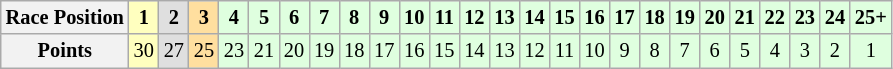<table class="wikitable" style="font-size:85%; text-align:center">
<tr>
<th>Race Position</th>
<td style="background:#ffffbf;"><strong>1</strong></td>
<td style="background:#dfdfdf;"><strong>2</strong></td>
<td style="background:#ffdf9f;"><strong>3</strong></td>
<td style="background:#dfffdf;"><strong>4</strong></td>
<td style="background:#dfffdf;"><strong>5</strong></td>
<td style="background:#dfffdf;"><strong>6</strong></td>
<td style="background:#dfffdf;"><strong>7</strong></td>
<td style="background:#dfffdf;"><strong>8</strong></td>
<td style="background:#dfffdf;"><strong>9</strong></td>
<td style="background:#dfffdf;"><strong>10</strong></td>
<td style="background:#dfffdf;"><strong>11</strong></td>
<td style="background:#dfffdf;"><strong>12</strong></td>
<td style="background:#dfffdf;"><strong>13</strong></td>
<td style="background:#dfffdf;"><strong>14</strong></td>
<td style="background:#dfffdf;"><strong>15</strong></td>
<td style="background:#dfffdf;"><strong>16</strong></td>
<td style="background:#dfffdf;"><strong>17</strong></td>
<td style="background:#dfffdf;"><strong>18</strong></td>
<td style="background:#dfffdf;"><strong>19</strong></td>
<td style="background:#dfffdf;"><strong>20</strong></td>
<td style="background:#dfffdf;"><strong>21</strong></td>
<td style="background:#dfffdf;"><strong>22</strong></td>
<td style="background:#dfffdf;"><strong>23</strong></td>
<td style="background:#dfffdf;"><strong>24</strong></td>
<td style="background:#dfffdf;"><strong>25+</strong></td>
</tr>
<tr>
<th>Points</th>
<td style="background:#ffffbf;">30</td>
<td style="background:#dfdfdf;">27</td>
<td style="background:#ffdf9f;">25</td>
<td style="background:#dfffdf;">23</td>
<td style="background:#dfffdf;">21</td>
<td style="background:#dfffdf;">20</td>
<td style="background:#dfffdf;">19</td>
<td style="background:#dfffdf;">18</td>
<td style="background:#dfffdf;">17</td>
<td style="background:#dfffdf;">16</td>
<td style="background:#dfffdf;">15</td>
<td style="background:#dfffdf;">14</td>
<td style="background:#dfffdf;">13</td>
<td style="background:#dfffdf;">12</td>
<td style="background:#dfffdf;">11</td>
<td style="background:#dfffdf;">10</td>
<td style="background:#dfffdf;">9</td>
<td style="background:#dfffdf;">8</td>
<td style="background:#dfffdf;">7</td>
<td style="background:#dfffdf;">6</td>
<td style="background:#dfffdf;">5</td>
<td style="background:#dfffdf;">4</td>
<td style="background:#dfffdf;">3</td>
<td style="background:#dfffdf;">2</td>
<td style="background:#dfffdf;">1</td>
</tr>
</table>
